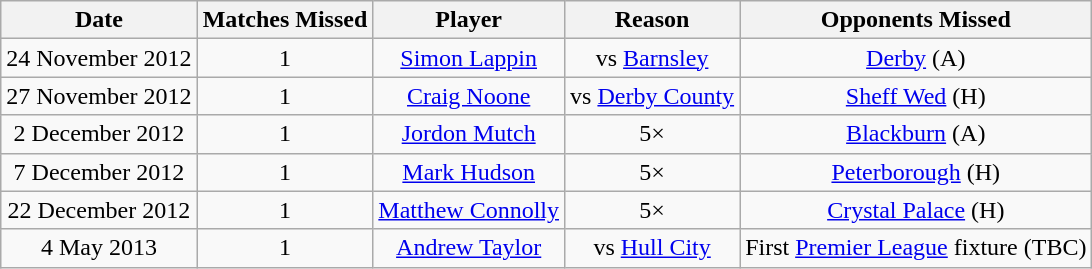<table class="wikitable" style="text-align: center">
<tr>
<th>Date</th>
<th>Matches Missed</th>
<th>Player</th>
<th>Reason</th>
<th>Opponents Missed</th>
</tr>
<tr>
<td>24 November 2012</td>
<td>1</td>
<td><a href='#'>Simon Lappin</a></td>
<td> vs <a href='#'>Barnsley</a></td>
<td><a href='#'>Derby</a> (A)</td>
</tr>
<tr>
<td>27 November 2012</td>
<td>1</td>
<td><a href='#'>Craig Noone</a></td>
<td> vs <a href='#'>Derby County</a></td>
<td><a href='#'>Sheff Wed</a> (H)</td>
</tr>
<tr>
<td>2 December 2012</td>
<td>1</td>
<td><a href='#'>Jordon Mutch</a></td>
<td>5× </td>
<td><a href='#'>Blackburn</a> (A)</td>
</tr>
<tr>
<td>7 December 2012</td>
<td>1</td>
<td><a href='#'>Mark Hudson</a></td>
<td>5× </td>
<td><a href='#'>Peterborough</a> (H)</td>
</tr>
<tr>
<td>22 December 2012</td>
<td>1</td>
<td><a href='#'>Matthew Connolly</a></td>
<td>5× </td>
<td><a href='#'>Crystal Palace</a> (H)</td>
</tr>
<tr>
<td>4 May 2013</td>
<td>1</td>
<td><a href='#'>Andrew Taylor</a></td>
<td> vs <a href='#'>Hull City</a></td>
<td>First <a href='#'>Premier League</a> fixture (TBC)</td>
</tr>
</table>
